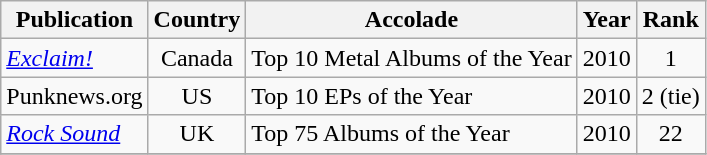<table class="wikitable sortable">
<tr>
<th>Publication</th>
<th>Country</th>
<th>Accolade</th>
<th>Year</th>
<th>Rank</th>
</tr>
<tr>
<td><em><a href='#'>Exclaim!</a></em></td>
<td align="center">Canada</td>
<td>Top 10 Metal Albums of the Year</td>
<td>2010</td>
<td align="center">1</td>
</tr>
<tr>
<td>Punknews.org</td>
<td align="center">US</td>
<td>Top 10 EPs of the Year</td>
<td>2010</td>
<td align="center">2 (tie)</td>
</tr>
<tr>
<td><em><a href='#'>Rock Sound</a></em></td>
<td align="center">UK</td>
<td>Top 75 Albums of the Year</td>
<td>2010</td>
<td align="center">22</td>
</tr>
<tr>
</tr>
</table>
